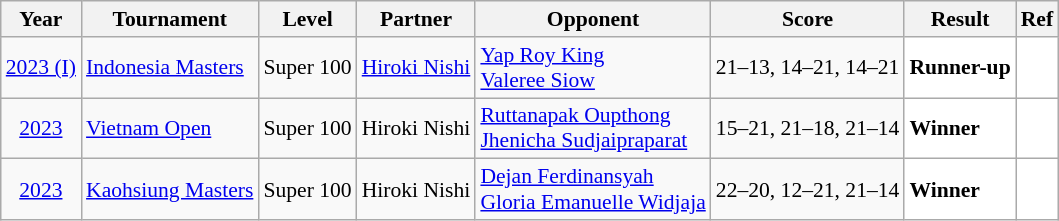<table class="sortable wikitable" style="font-size: 90%;">
<tr>
<th>Year</th>
<th>Tournament</th>
<th>Level</th>
<th>Partner</th>
<th>Opponent</th>
<th>Score</th>
<th>Result</th>
<th>Ref</th>
</tr>
<tr>
<td align="center"><a href='#'>2023 (I)</a></td>
<td align="left"><a href='#'>Indonesia Masters</a></td>
<td align="left">Super 100</td>
<td align="left"> <a href='#'>Hiroki Nishi</a></td>
<td align="left"> <a href='#'>Yap Roy King</a><br> <a href='#'>Valeree Siow</a></td>
<td align="left">21–13, 14–21, 14–21</td>
<td style="text-align:left; background:white"> <strong>Runner-up</strong></td>
<td style="text-align:center; background:white"></td>
</tr>
<tr>
<td align="center"><a href='#'>2023</a></td>
<td align="left"><a href='#'>Vietnam Open</a></td>
<td align="left">Super 100</td>
<td align="left"> Hiroki Nishi</td>
<td align="left"> <a href='#'>Ruttanapak Oupthong</a><br> <a href='#'>Jhenicha Sudjaipraparat</a></td>
<td align="left">15–21, 21–18, 21–14</td>
<td style="text-align:left; background:white"> <strong>Winner</strong></td>
<td style="text-align:center; background:white"></td>
</tr>
<tr>
<td align="center"><a href='#'>2023</a></td>
<td align="left"><a href='#'>Kaohsiung Masters</a></td>
<td align="left">Super 100</td>
<td align="left"> Hiroki Nishi</td>
<td align="left"> <a href='#'>Dejan Ferdinansyah</a><br> <a href='#'>Gloria Emanuelle Widjaja</a></td>
<td align="left">22–20, 12–21, 21–14</td>
<td style="text-align:left; background:white"> <strong>Winner</strong></td>
<td style="text-align:center; background:white"></td>
</tr>
</table>
